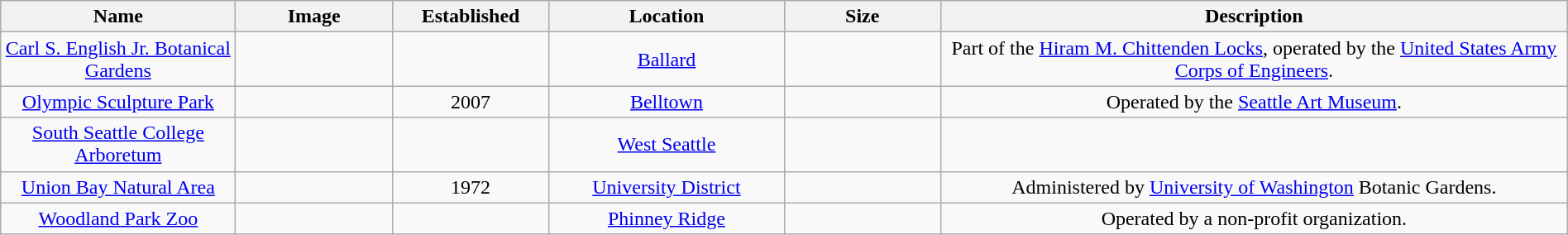<table class="wikitable sortable" style="text-align:center; width:100%">
<tr>
<th width=15%>Name</th>
<th width=10% class = "unsortable">Image</th>
<th>Established</th>
<th width=15%>Location</th>
<th width=10%>Size</th>
<th width=40% class = "unsortable">Description</th>
</tr>
<tr>
<td><a href='#'>Carl S. English Jr. Botanical Gardens</a></td>
<td></td>
<td></td>
<td><a href='#'>Ballard</a></td>
<td></td>
<td>Part of the <a href='#'>Hiram M. Chittenden Locks</a>, operated by the <a href='#'>United States Army Corps of Engineers</a>.</td>
</tr>
<tr>
<td><a href='#'>Olympic Sculpture Park</a></td>
<td></td>
<td>2007</td>
<td><a href='#'>Belltown</a></td>
<td></td>
<td>Operated by the <a href='#'>Seattle Art Museum</a>.</td>
</tr>
<tr>
<td><a href='#'>South Seattle College Arboretum</a></td>
<td></td>
<td></td>
<td><a href='#'>West Seattle</a></td>
<td></td>
<td></td>
</tr>
<tr>
<td><a href='#'>Union Bay Natural Area</a></td>
<td></td>
<td>1972</td>
<td><a href='#'>University District</a></td>
<td></td>
<td>Administered by <a href='#'>University of Washington</a> Botanic Gardens.</td>
</tr>
<tr>
<td><a href='#'>Woodland Park Zoo</a></td>
<td></td>
<td></td>
<td><a href='#'>Phinney Ridge</a></td>
<td></td>
<td>Operated by a non-profit organization.</td>
</tr>
</table>
